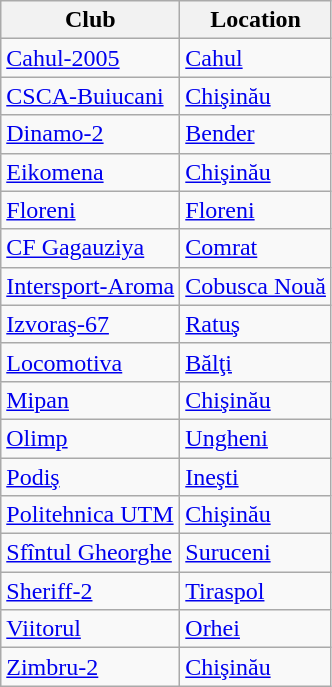<table class="wikitable sortable" style="text-align:left;">
<tr>
<th>Club</th>
<th>Location</th>
</tr>
<tr>
<td><a href='#'>Cahul-2005</a></td>
<td><a href='#'>Cahul</a></td>
</tr>
<tr>
<td><a href='#'>CSCA-Buiucani</a></td>
<td><a href='#'>Chişinău</a></td>
</tr>
<tr>
<td><a href='#'>Dinamo-2</a></td>
<td><a href='#'>Bender</a></td>
</tr>
<tr>
<td><a href='#'>Eikomena</a></td>
<td><a href='#'>Chişinău</a></td>
</tr>
<tr>
<td><a href='#'>Floreni</a></td>
<td><a href='#'>Floreni</a></td>
</tr>
<tr>
<td><a href='#'>CF Gagauziya</a></td>
<td><a href='#'>Comrat</a></td>
</tr>
<tr>
<td><a href='#'>Intersport-Aroma</a></td>
<td><a href='#'>Cobusca Nouă</a></td>
</tr>
<tr>
<td><a href='#'>Izvoraş-67</a></td>
<td><a href='#'>Ratuş</a></td>
</tr>
<tr>
<td><a href='#'>Locomotiva</a></td>
<td><a href='#'>Bălţi</a></td>
</tr>
<tr>
<td><a href='#'>Mipan</a></td>
<td><a href='#'>Chişinău</a></td>
</tr>
<tr>
<td><a href='#'>Olimp</a></td>
<td><a href='#'>Ungheni</a></td>
</tr>
<tr>
<td><a href='#'>Podiş</a></td>
<td><a href='#'>Ineşti</a></td>
</tr>
<tr>
<td><a href='#'>Politehnica UTM</a></td>
<td><a href='#'>Chişinău</a></td>
</tr>
<tr>
<td><a href='#'>Sfîntul Gheorghe</a></td>
<td><a href='#'>Suruceni</a></td>
</tr>
<tr>
<td><a href='#'>Sheriff-2</a></td>
<td><a href='#'>Tiraspol</a></td>
</tr>
<tr>
<td><a href='#'>Viitorul</a></td>
<td><a href='#'>Orhei</a></td>
</tr>
<tr>
<td><a href='#'>Zimbru-2</a></td>
<td><a href='#'>Chişinău</a></td>
</tr>
</table>
